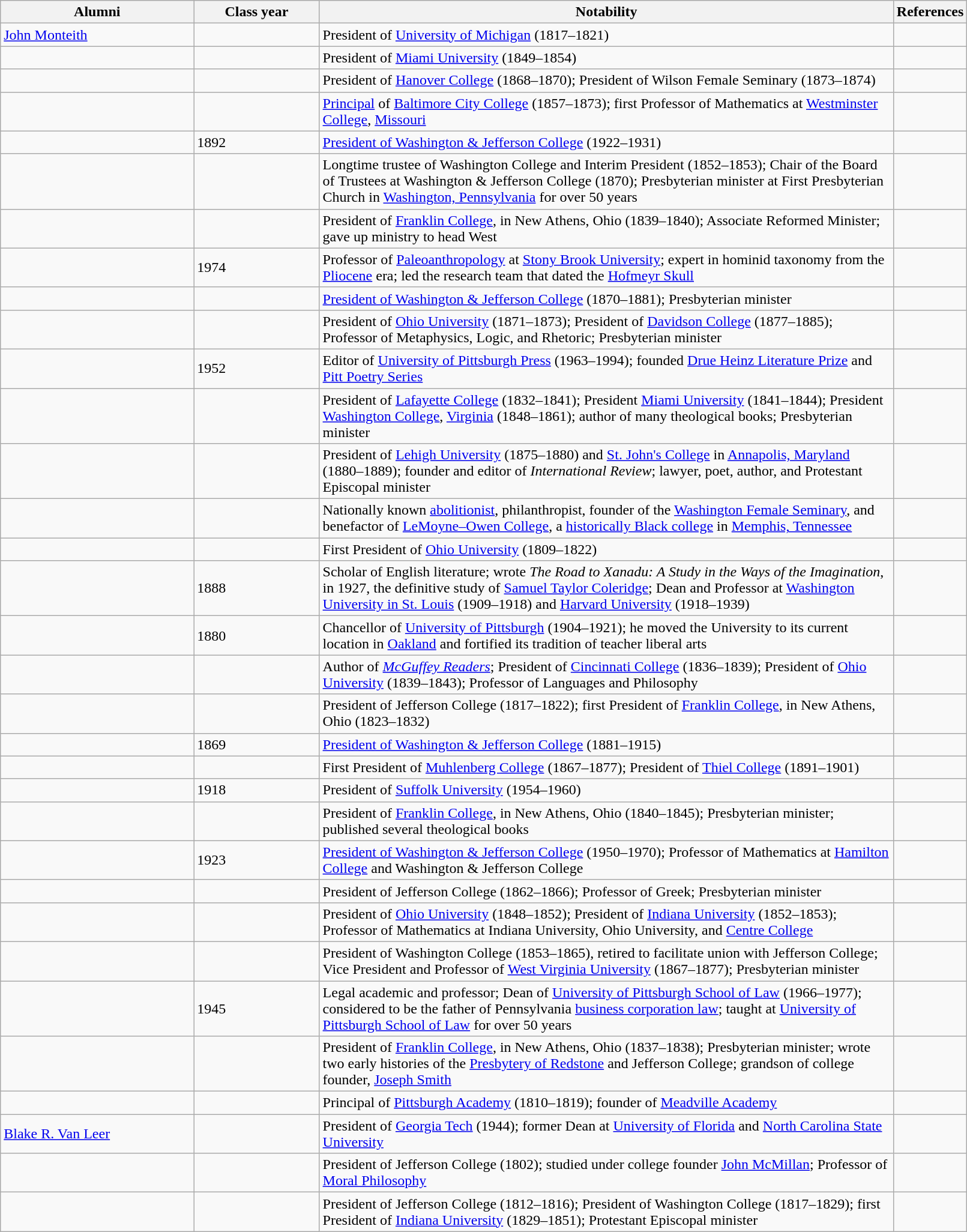<table class="wikitable sortable col2center col4center vertical-align-top" width=85%>
<tr>
<th width="20%">Alumni</th>
<th width="13%">Class year</th>
<th width="*" class="unsortable">Notability</th>
<th width="4%" class="unsortable">References</th>
</tr>
<tr>
<td><a href='#'>John Monteith</a></td>
<td></td>
<td>President of <a href='#'>University of Michigan</a> (1817–1821)</td>
<td></td>
</tr>
<tr>
<td></td>
<td></td>
<td>President of <a href='#'>Miami University</a> (1849–1854)</td>
<td></td>
</tr>
<tr>
<td></td>
<td></td>
<td>President of <a href='#'>Hanover College</a> (1868–1870); President of Wilson Female Seminary (1873–1874) </td>
<td></td>
</tr>
<tr>
<td></td>
<td></td>
<td><a href='#'>Principal</a> of <a href='#'>Baltimore City College</a> (1857–1873); first Professor of Mathematics at <a href='#'>Westminster College</a>, <a href='#'>Missouri</a></td>
<td></td>
</tr>
<tr>
<td></td>
<td>1892</td>
<td><a href='#'>President of Washington & Jefferson College</a> (1922–1931)</td>
<td></td>
</tr>
<tr>
<td></td>
<td></td>
<td>Longtime trustee of Washington College and Interim President (1852–1853); Chair of the Board of Trustees at Washington & Jefferson College (1870); Presbyterian minister at First Presbyterian Church in <a href='#'>Washington, Pennsylvania</a> for over 50 years</td>
<td></td>
</tr>
<tr>
<td></td>
<td></td>
<td>President of <a href='#'>Franklin College</a>, in New Athens, Ohio (1839–1840); Associate Reformed Minister; gave up ministry to head West</td>
<td></td>
</tr>
<tr>
<td></td>
<td>1974</td>
<td>Professor of <a href='#'>Paleoanthropology</a> at <a href='#'>Stony Brook University</a>; expert in hominid taxonomy from the <a href='#'>Pliocene</a> era; led the research team that dated the <a href='#'>Hofmeyr Skull</a></td>
<td></td>
</tr>
<tr>
<td></td>
<td></td>
<td><a href='#'>President of Washington & Jefferson College</a> (1870–1881); Presbyterian minister</td>
<td></td>
</tr>
<tr>
<td></td>
<td></td>
<td>President of <a href='#'>Ohio University</a> (1871–1873); President of <a href='#'>Davidson College</a> (1877–1885); Professor of Metaphysics, Logic, and Rhetoric; Presbyterian minister</td>
<td></td>
</tr>
<tr>
<td></td>
<td>1952</td>
<td>Editor of <a href='#'>University of Pittsburgh Press</a> (1963–1994); founded <a href='#'>Drue Heinz Literature Prize</a> and <a href='#'>Pitt Poetry Series</a></td>
<td></td>
</tr>
<tr>
<td></td>
<td></td>
<td>President of <a href='#'>Lafayette College</a> (1832–1841); President <a href='#'>Miami University</a> (1841–1844); President <a href='#'>Washington College</a>, <a href='#'>Virginia</a> (1848–1861); author of many theological books; Presbyterian minister</td>
<td></td>
</tr>
<tr>
<td></td>
<td></td>
<td>President of <a href='#'>Lehigh University</a> (1875–1880) and <a href='#'>St. John's College</a> in <a href='#'>Annapolis, Maryland</a> (1880–1889); founder and editor of <em>International Review</em>; lawyer, poet, author, and Protestant Episcopal minister</td>
<td></td>
</tr>
<tr>
<td></td>
<td></td>
<td>Nationally known <a href='#'>abolitionist</a>, philanthropist, founder of the <a href='#'>Washington Female Seminary</a>, and benefactor of <a href='#'>LeMoyne–Owen College</a>, a <a href='#'>historically Black college</a> in <a href='#'>Memphis, Tennessee</a></td>
<td></td>
</tr>
<tr>
<td></td>
<td></td>
<td>First President of <a href='#'>Ohio University</a> (1809–1822)</td>
<td></td>
</tr>
<tr>
<td></td>
<td>1888</td>
<td>Scholar of English literature; wrote <em>The Road to Xanadu: A Study in the Ways of the Imagination</em>, in 1927, the definitive study of <a href='#'>Samuel Taylor Coleridge</a>; Dean and Professor at <a href='#'>Washington University in St. Louis</a> (1909–1918) and <a href='#'>Harvard University</a> (1918–1939)</td>
<td></td>
</tr>
<tr>
<td></td>
<td>1880</td>
<td>Chancellor of <a href='#'>University of Pittsburgh</a> (1904–1921); he moved the University to its current location in <a href='#'>Oakland</a> and fortified its tradition of teacher liberal arts</td>
<td></td>
</tr>
<tr>
<td></td>
<td></td>
<td>Author of <em><a href='#'>McGuffey Readers</a></em>; President of <a href='#'>Cincinnati College</a> (1836–1839); President of <a href='#'>Ohio University</a> (1839–1843); Professor of Languages and Philosophy</td>
<td></td>
</tr>
<tr>
<td></td>
<td></td>
<td>President of Jefferson College (1817–1822); first President of <a href='#'>Franklin College</a>, in New Athens, Ohio (1823–1832)</td>
<td></td>
</tr>
<tr>
<td></td>
<td>1869</td>
<td><a href='#'>President of Washington & Jefferson College</a> (1881–1915)</td>
<td></td>
</tr>
<tr>
<td></td>
<td></td>
<td>First President of <a href='#'>Muhlenberg College</a> (1867–1877); President of <a href='#'>Thiel College</a> (1891–1901)</td>
<td></td>
</tr>
<tr>
<td></td>
<td>1918</td>
<td>President of <a href='#'>Suffolk University</a> (1954–1960)</td>
<td></td>
</tr>
<tr>
<td></td>
<td></td>
<td>President of <a href='#'>Franklin College</a>, in New Athens, Ohio (1840–1845); Presbyterian minister; published several theological books</td>
<td></td>
</tr>
<tr>
<td></td>
<td>1923</td>
<td><a href='#'>President of Washington & Jefferson College</a> (1950–1970); Professor of Mathematics at <a href='#'>Hamilton College</a> and Washington & Jefferson College</td>
<td></td>
</tr>
<tr>
<td></td>
<td></td>
<td>President of Jefferson College (1862–1866); Professor of Greek; Presbyterian minister</td>
<td></td>
</tr>
<tr>
<td></td>
<td></td>
<td>President of <a href='#'>Ohio University</a> (1848–1852); President of <a href='#'>Indiana University</a> (1852–1853); Professor of Mathematics at Indiana University, Ohio University, and <a href='#'>Centre College</a></td>
<td></td>
</tr>
<tr>
<td></td>
<td></td>
<td>President of Washington College (1853–1865), retired to facilitate union with Jefferson College; Vice President and Professor of <a href='#'>West Virginia University</a> (1867–1877); Presbyterian minister</td>
<td></td>
</tr>
<tr>
<td></td>
<td>1945</td>
<td>Legal academic and professor; Dean of <a href='#'>University of Pittsburgh School of Law</a> (1966–1977); considered to be the father of Pennsylvania <a href='#'>business corporation law</a>; taught at <a href='#'>University of Pittsburgh School of Law</a> for over 50 years</td>
<td></td>
</tr>
<tr>
<td></td>
<td></td>
<td>President of <a href='#'>Franklin College</a>, in New Athens, Ohio (1837–1838); Presbyterian minister; wrote two early histories of the <a href='#'>Presbytery of Redstone</a> and Jefferson College; grandson of college founder, <a href='#'>Joseph Smith</a></td>
<td></td>
</tr>
<tr>
<td></td>
<td></td>
<td>Principal of <a href='#'>Pittsburgh Academy</a> (1810–1819); founder of <a href='#'>Meadville Academy</a></td>
<td></td>
</tr>
<tr>
<td><a href='#'>Blake R. Van Leer</a></td>
<td></td>
<td>President of <a href='#'>Georgia Tech</a> (1944); former Dean at <a href='#'>University of Florida</a> and <a href='#'>North Carolina State University</a></td>
<td></td>
</tr>
<tr>
<td></td>
<td></td>
<td>President of Jefferson College (1802); studied under college founder <a href='#'>John McMillan</a>; Professor of <a href='#'>Moral Philosophy</a></td>
<td></td>
</tr>
<tr>
<td></td>
<td></td>
<td>President of Jefferson College (1812–1816); President of Washington College (1817–1829); first President of <a href='#'>Indiana University</a> (1829–1851); Protestant Episcopal minister</td>
<td></td>
</tr>
</table>
